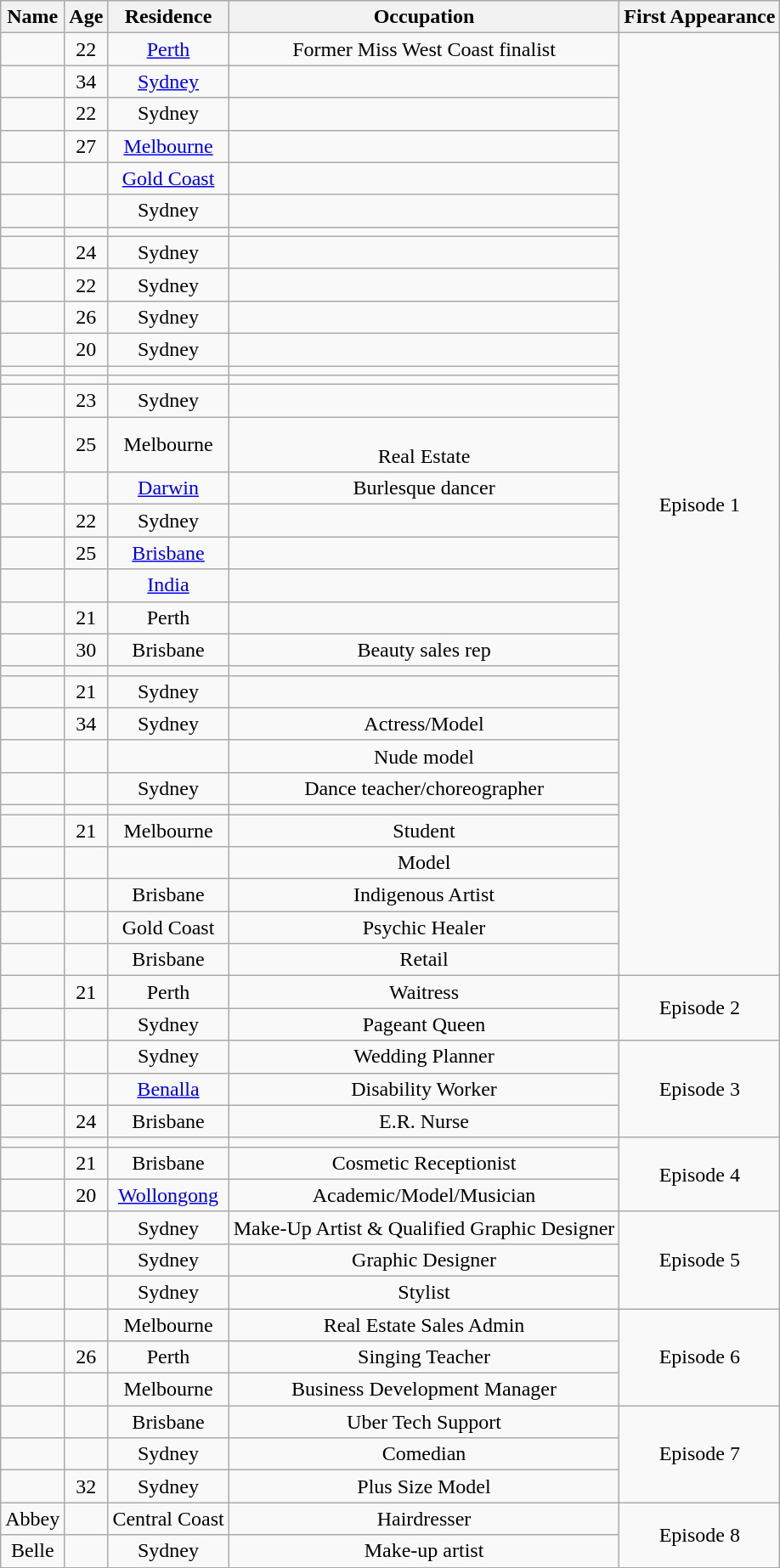<table class="wikitable sortable" style="text-align:center;">
<tr>
<th>Name</th>
<th>Age</th>
<th>Residence</th>
<th>Occupation</th>
<th>First Appearance</th>
</tr>
<tr>
<td></td>
<td>22</td>
<td><a href='#'>Perth</a></td>
<td>Former Miss West Coast finalist</td>
<td rowspan="32">Episode 1</td>
</tr>
<tr>
<td></td>
<td>34</td>
<td><a href='#'>Sydney</a></td>
<td></td>
</tr>
<tr>
<td></td>
<td>22</td>
<td>Sydney</td>
<td></td>
</tr>
<tr>
<td></td>
<td>27</td>
<td><a href='#'>Melbourne</a></td>
<td></td>
</tr>
<tr>
<td></td>
<td></td>
<td><a href='#'>Gold Coast</a></td>
<td></td>
</tr>
<tr>
<td></td>
<td></td>
<td>Sydney</td>
<td></td>
</tr>
<tr>
<td></td>
<td></td>
<td></td>
<td></td>
</tr>
<tr>
<td></td>
<td>24</td>
<td>Sydney</td>
<td></td>
</tr>
<tr>
<td></td>
<td>22</td>
<td>Sydney</td>
<td></td>
</tr>
<tr>
<td></td>
<td>26</td>
<td>Sydney</td>
<td></td>
</tr>
<tr>
<td></td>
<td>20</td>
<td>Sydney</td>
<td></td>
</tr>
<tr>
<td></td>
<td></td>
<td></td>
<td></td>
</tr>
<tr>
<td></td>
<td></td>
<td></td>
<td></td>
</tr>
<tr>
<td></td>
<td>23</td>
<td>Sydney</td>
<td></td>
</tr>
<tr>
<td></td>
<td>25</td>
<td>Melbourne</td>
<td><br>Real Estate</td>
</tr>
<tr>
<td></td>
<td></td>
<td><a href='#'>Darwin</a></td>
<td>Burlesque dancer</td>
</tr>
<tr>
<td></td>
<td>22</td>
<td>Sydney</td>
<td></td>
</tr>
<tr>
<td></td>
<td>25</td>
<td><a href='#'>Brisbane</a></td>
<td></td>
</tr>
<tr>
<td></td>
<td></td>
<td><a href='#'>India</a></td>
<td></td>
</tr>
<tr>
<td></td>
<td>21</td>
<td>Perth</td>
<td></td>
</tr>
<tr>
<td></td>
<td>30</td>
<td>Brisbane</td>
<td>Beauty sales rep</td>
</tr>
<tr>
<td></td>
<td></td>
<td></td>
<td></td>
</tr>
<tr>
<td></td>
<td>21</td>
<td>Sydney</td>
<td></td>
</tr>
<tr>
<td></td>
<td>34</td>
<td>Sydney</td>
<td>Actress/Model</td>
</tr>
<tr>
<td></td>
<td></td>
<td></td>
<td>Nude model</td>
</tr>
<tr>
<td></td>
<td></td>
<td>Sydney</td>
<td>Dance teacher/choreographer</td>
</tr>
<tr>
<td></td>
<td></td>
<td></td>
<td></td>
</tr>
<tr>
<td></td>
<td>21</td>
<td>Melbourne</td>
<td>Student</td>
</tr>
<tr>
<td></td>
<td></td>
<td></td>
<td>Model</td>
</tr>
<tr>
<td></td>
<td></td>
<td>Brisbane</td>
<td>Indigenous Artist</td>
</tr>
<tr>
<td></td>
<td></td>
<td>Gold Coast</td>
<td>Psychic Healer</td>
</tr>
<tr>
<td></td>
<td></td>
<td>Brisbane</td>
<td>Retail</td>
</tr>
<tr>
<td></td>
<td>21</td>
<td>Perth</td>
<td>Waitress</td>
<td rowspan="2">Episode 2</td>
</tr>
<tr>
<td></td>
<td></td>
<td>Sydney</td>
<td>Pageant Queen</td>
</tr>
<tr>
<td></td>
<td></td>
<td>Sydney</td>
<td>Wedding Planner</td>
<td rowspan="3">Episode 3</td>
</tr>
<tr>
<td></td>
<td></td>
<td><a href='#'>Benalla</a></td>
<td>Disability Worker</td>
</tr>
<tr>
<td></td>
<td>24</td>
<td>Brisbane</td>
<td>E.R. Nurse</td>
</tr>
<tr>
<td></td>
<td></td>
<td></td>
<td></td>
<td rowspan="3">Episode 4</td>
</tr>
<tr>
<td></td>
<td>21</td>
<td>Brisbane</td>
<td>Cosmetic Receptionist</td>
</tr>
<tr>
<td></td>
<td>20</td>
<td><a href='#'>Wollongong</a></td>
<td>Academic/Model/Musician</td>
</tr>
<tr>
<td></td>
<td></td>
<td>Sydney</td>
<td>Make-Up Artist & Qualified Graphic Designer</td>
<td rowspan="3">Episode 5</td>
</tr>
<tr>
<td></td>
<td></td>
<td>Sydney</td>
<td>Graphic Designer</td>
</tr>
<tr>
<td></td>
<td></td>
<td>Sydney</td>
<td>Stylist</td>
</tr>
<tr>
<td></td>
<td></td>
<td>Melbourne</td>
<td>Real Estate Sales Admin</td>
<td rowspan="3">Episode 6</td>
</tr>
<tr>
<td></td>
<td>26</td>
<td>Perth</td>
<td>Singing Teacher</td>
</tr>
<tr>
<td></td>
<td></td>
<td>Melbourne</td>
<td>Business Development Manager</td>
</tr>
<tr>
<td></td>
<td></td>
<td>Brisbane</td>
<td>Uber Tech Support</td>
<td rowspan="3">Episode 7</td>
</tr>
<tr>
<td></td>
<td></td>
<td>Sydney</td>
<td>Comedian</td>
</tr>
<tr>
<td></td>
<td>32</td>
<td>Sydney</td>
<td>Plus Size Model</td>
</tr>
<tr>
<td>Abbey</td>
<td></td>
<td>Central Coast</td>
<td>Hairdresser</td>
<td rowspan="2">Episode 8</td>
</tr>
<tr>
<td>Belle</td>
<td></td>
<td>Sydney</td>
<td>Make-up artist</td>
</tr>
</table>
